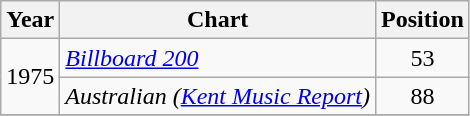<table class="wikitable">
<tr>
<th>Year</th>
<th>Chart</th>
<th>Position</th>
</tr>
<tr>
<td rowspan=2>1975</td>
<td><em><a href='#'>Billboard 200</a></em></td>
<td align="center">53</td>
</tr>
<tr>
<td><em>Australian (<a href='#'>Kent Music Report</a>)</em></td>
<td align="center">88</td>
</tr>
<tr>
</tr>
</table>
